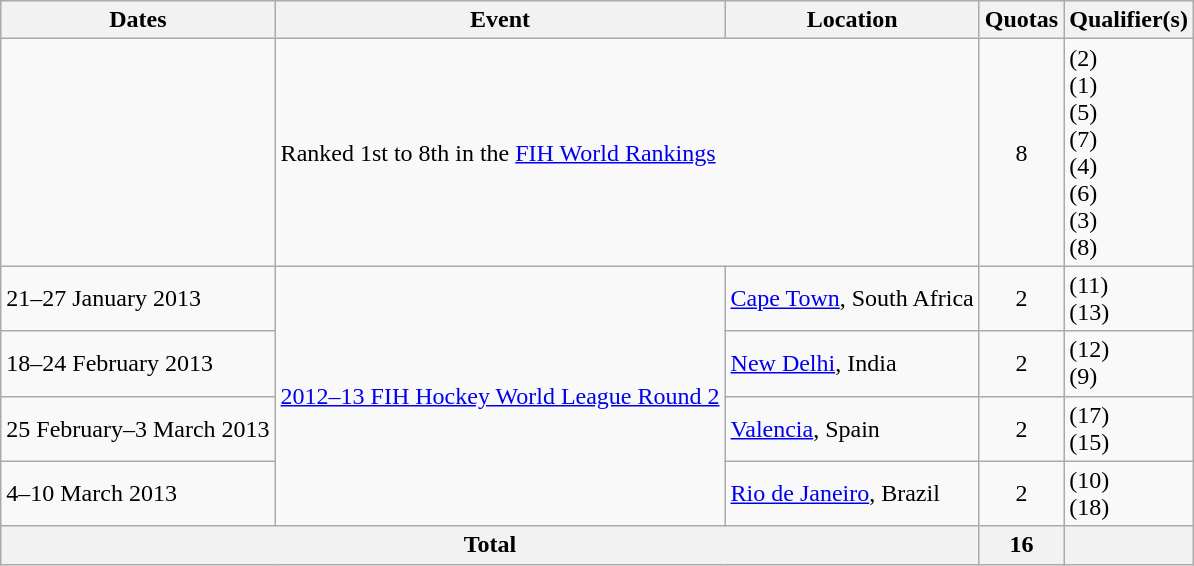<table class=wikitable>
<tr>
<th>Dates</th>
<th>Event</th>
<th>Location</th>
<th>Quotas</th>
<th>Qualifier(s)</th>
</tr>
<tr>
<td></td>
<td colspan=2>Ranked 1st to 8th in the <a href='#'>FIH World Rankings</a></td>
<td align=center>8</td>
<td> (2)<br> (1)<br> (5)<br> (7)<br> (4)<br> (6)<br> (3)<br> (8)</td>
</tr>
<tr>
<td>21–27 January 2013</td>
<td rowspan=4><a href='#'>2012–13 FIH Hockey World League Round 2</a></td>
<td><a href='#'>Cape Town</a>, South Africa</td>
<td align=center>2</td>
<td> (11)<br> (13)</td>
</tr>
<tr>
<td>18–24 February 2013</td>
<td><a href='#'>New Delhi</a>, India</td>
<td align=center>2</td>
<td> (12)<br> (9)</td>
</tr>
<tr>
<td>25 February–3 March 2013</td>
<td><a href='#'>Valencia</a>, Spain</td>
<td align=center>2</td>
<td> (17)<br> (15)</td>
</tr>
<tr>
<td>4–10 March 2013</td>
<td><a href='#'>Rio de Janeiro</a>, Brazil</td>
<td align=center>2</td>
<td> (10)<br> (18)</td>
</tr>
<tr>
<th colspan="3">Total</th>
<th>16</th>
<th></th>
</tr>
</table>
